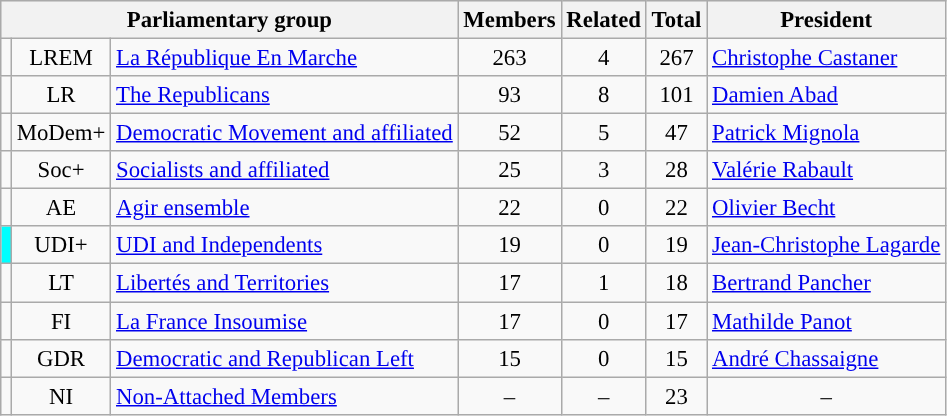<table class="wikitable" style="font-size:95%;text-align:center;">
<tr style="background-color:#E9E9E9;">
<th colspan="3">Parliamentary group</th>
<th>Members</th>
<th>Related</th>
<th>Total</th>
<th>President</th>
</tr>
<tr>
<td style="background:"></td>
<td>LREM</td>
<td style="text-align:left;"><a href='#'>La République En Marche</a></td>
<td>263</td>
<td>4</td>
<td>267</td>
<td style="text-align:left;"><a href='#'>Christophe Castaner</a></td>
</tr>
<tr>
<td style="background:"></td>
<td>LR</td>
<td style="text-align:left;"><a href='#'>The Republicans</a></td>
<td>93</td>
<td>8</td>
<td>101</td>
<td style="text-align:left;"><a href='#'>Damien Abad</a></td>
</tr>
<tr>
<td style="background:"></td>
<td>MoDem+</td>
<td style="text-align:left;"><a href='#'>Democratic Movement and affiliated</a></td>
<td>52</td>
<td>5</td>
<td>47</td>
<td style="text-align:left;"><a href='#'>Patrick Mignola</a></td>
</tr>
<tr>
<td style="background:"></td>
<td>Soc+</td>
<td style="text-align:left;"><a href='#'>Socialists and affiliated</a></td>
<td>25</td>
<td>3</td>
<td>28</td>
<td style="text-align:left;"><a href='#'>Valérie Rabault</a></td>
</tr>
<tr>
<td style="background:"></td>
<td>AE</td>
<td style="text-align:left;"><a href='#'>Agir ensemble</a></td>
<td>22</td>
<td>0</td>
<td>22</td>
<td style="text-align:left;"><a href='#'>Olivier Becht</a></td>
</tr>
<tr>
<td style="background:#00FFFF;"></td>
<td>UDI+</td>
<td style="text-align:left;"><a href='#'>UDI and Independents</a></td>
<td>19</td>
<td>0</td>
<td>19</td>
<td style="text-align:left;"><a href='#'>Jean-Christophe Lagarde</a></td>
</tr>
<tr>
<td style="background:"></td>
<td>LT</td>
<td style="text-align:left;"><a href='#'>Libertés and Territories</a></td>
<td>17</td>
<td>1</td>
<td>18</td>
<td style="text-align:left;"><a href='#'>Bertrand Pancher</a></td>
</tr>
<tr>
<td style="background:"></td>
<td>FI</td>
<td style="text-align:left;"><a href='#'>La France Insoumise</a></td>
<td>17</td>
<td>0</td>
<td>17</td>
<td style="text-align:left;"><a href='#'>Mathilde Panot</a></td>
</tr>
<tr>
<td style="background:"></td>
<td>GDR</td>
<td style="text-align:left;"><a href='#'>Democratic and Republican Left</a></td>
<td>15</td>
<td>0</td>
<td>15</td>
<td style="text-align:left;"><a href='#'>André Chassaigne</a></td>
</tr>
<tr>
<td style="background:"></td>
<td>NI</td>
<td style="text-align:left;"><a href='#'>Non-Attached Members</a></td>
<td>–</td>
<td>–</td>
<td>23</td>
<td>–</td>
</tr>
</table>
